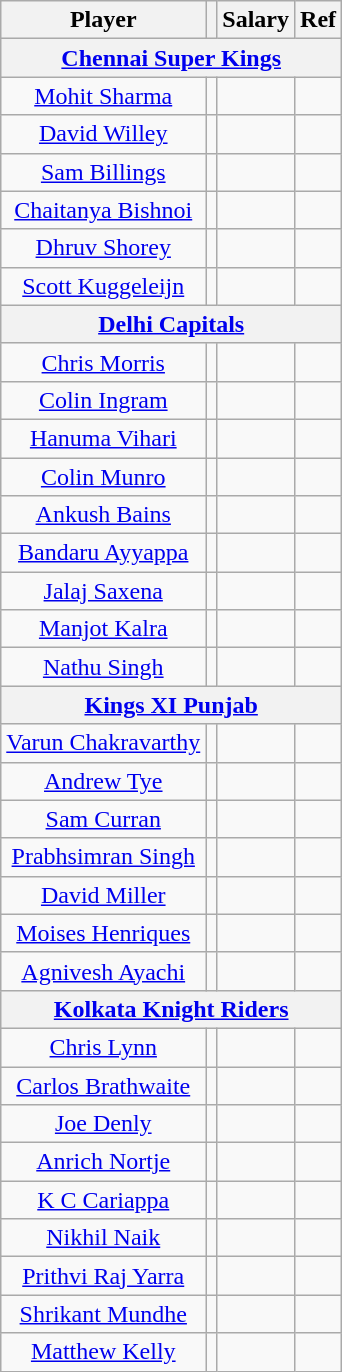<table class="wikitable collapsible"  style="text-align:center">
<tr>
<th style="text-align:center;">Player</th>
<th style="text-align:center;"></th>
<th style="text-align:center;">Salary</th>
<th style="text-align:center;">Ref</th>
</tr>
<tr>
<th colspan="4"><a href='#'>Chennai Super Kings</a></th>
</tr>
<tr>
<td><a href='#'>Mohit Sharma</a></td>
<td></td>
<td></td>
<td></td>
</tr>
<tr>
<td><a href='#'>David Willey</a></td>
<td></td>
<td></td>
<td></td>
</tr>
<tr>
<td><a href='#'>Sam Billings</a></td>
<td></td>
<td></td>
<td></td>
</tr>
<tr>
<td><a href='#'>Chaitanya Bishnoi</a></td>
<td></td>
<td></td>
<td></td>
</tr>
<tr>
<td><a href='#'>Dhruv Shorey</a></td>
<td></td>
<td></td>
<td></td>
</tr>
<tr>
<td><a href='#'>Scott Kuggeleijn</a></td>
<td></td>
<td></td>
<td></td>
</tr>
<tr>
<th colspan="4"><a href='#'>Delhi Capitals</a></th>
</tr>
<tr>
<td><a href='#'>Chris Morris</a></td>
<td></td>
<td></td>
<td></td>
</tr>
<tr>
<td><a href='#'>Colin Ingram</a></td>
<td></td>
<td></td>
<td></td>
</tr>
<tr>
<td><a href='#'>Hanuma Vihari</a></td>
<td></td>
<td></td>
<td></td>
</tr>
<tr>
<td><a href='#'>Colin Munro</a></td>
<td></td>
<td></td>
<td></td>
</tr>
<tr>
<td><a href='#'>Ankush Bains</a></td>
<td></td>
<td></td>
<td></td>
</tr>
<tr>
<td><a href='#'>Bandaru Ayyappa</a></td>
<td></td>
<td></td>
<td></td>
</tr>
<tr>
<td><a href='#'>Jalaj Saxena</a></td>
<td></td>
<td></td>
<td></td>
</tr>
<tr>
<td><a href='#'>Manjot Kalra</a></td>
<td></td>
<td></td>
<td></td>
</tr>
<tr>
<td><a href='#'>Nathu Singh</a></td>
<td></td>
<td></td>
<td></td>
</tr>
<tr>
<th colspan="4"><a href='#'>Kings XI Punjab</a></th>
</tr>
<tr>
<td><a href='#'>Varun Chakravarthy</a></td>
<td></td>
<td></td>
<td></td>
</tr>
<tr>
<td><a href='#'>Andrew Tye</a></td>
<td></td>
<td></td>
<td></td>
</tr>
<tr>
<td><a href='#'>Sam Curran</a></td>
<td></td>
<td></td>
<td></td>
</tr>
<tr>
<td><a href='#'>Prabhsimran Singh</a></td>
<td></td>
<td></td>
<td></td>
</tr>
<tr>
<td><a href='#'>David Miller</a></td>
<td></td>
<td></td>
<td></td>
</tr>
<tr>
<td><a href='#'>Moises Henriques</a></td>
<td></td>
<td></td>
<td></td>
</tr>
<tr>
<td><a href='#'>Agnivesh Ayachi</a></td>
<td></td>
<td></td>
<td></td>
</tr>
<tr>
<th colspan="4"><a href='#'>Kolkata Knight Riders</a></th>
</tr>
<tr>
<td><a href='#'>Chris Lynn</a></td>
<td></td>
<td></td>
<td></td>
</tr>
<tr>
<td><a href='#'>Carlos Brathwaite</a></td>
<td></td>
<td></td>
<td></td>
</tr>
<tr>
<td><a href='#'>Joe Denly</a></td>
<td></td>
<td></td>
<td></td>
</tr>
<tr>
<td><a href='#'>Anrich Nortje</a></td>
<td></td>
<td></td>
<td></td>
</tr>
<tr>
<td><a href='#'>K C Cariappa</a></td>
<td></td>
<td></td>
<td></td>
</tr>
<tr>
<td><a href='#'>Nikhil Naik</a></td>
<td></td>
<td></td>
<td></td>
</tr>
<tr>
<td><a href='#'>Prithvi Raj Yarra</a></td>
<td></td>
<td></td>
<td></td>
</tr>
<tr>
<td><a href='#'>Shrikant Mundhe</a></td>
<td></td>
<td></td>
<td></td>
</tr>
<tr>
<td><a href='#'>Matthew Kelly</a></td>
<td></td>
<td></td>
<td></td>
</tr>
</table>
